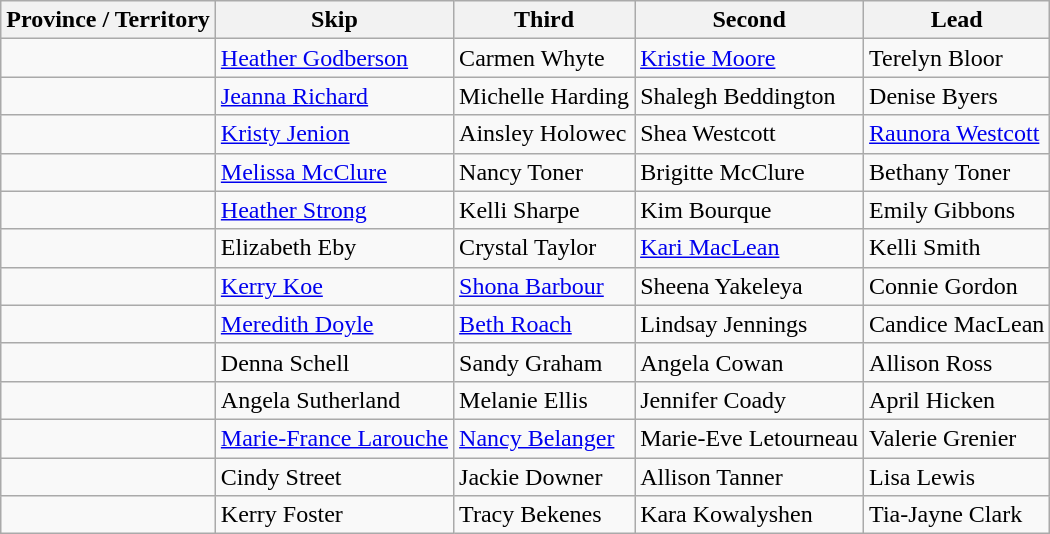<table class="wikitable">
<tr>
<th>Province / Territory</th>
<th>Skip</th>
<th>Third</th>
<th>Second</th>
<th>Lead</th>
</tr>
<tr>
<td></td>
<td><a href='#'>Heather Godberson</a></td>
<td>Carmen Whyte</td>
<td><a href='#'>Kristie Moore</a></td>
<td>Terelyn Bloor</td>
</tr>
<tr>
<td></td>
<td><a href='#'>Jeanna Richard</a></td>
<td>Michelle Harding</td>
<td>Shalegh Beddington</td>
<td>Denise Byers</td>
</tr>
<tr>
<td></td>
<td><a href='#'>Kristy Jenion</a></td>
<td>Ainsley Holowec</td>
<td>Shea Westcott</td>
<td><a href='#'>Raunora Westcott</a></td>
</tr>
<tr>
<td></td>
<td><a href='#'>Melissa McClure</a></td>
<td>Nancy Toner</td>
<td>Brigitte McClure</td>
<td>Bethany Toner</td>
</tr>
<tr>
<td></td>
<td><a href='#'>Heather Strong</a></td>
<td>Kelli Sharpe</td>
<td>Kim Bourque</td>
<td>Emily Gibbons</td>
</tr>
<tr>
<td></td>
<td>Elizabeth Eby</td>
<td>Crystal Taylor</td>
<td><a href='#'>Kari MacLean</a></td>
<td>Kelli Smith</td>
</tr>
<tr>
<td></td>
<td><a href='#'>Kerry Koe</a></td>
<td><a href='#'>Shona Barbour</a></td>
<td>Sheena Yakeleya</td>
<td>Connie Gordon</td>
</tr>
<tr>
<td></td>
<td><a href='#'>Meredith Doyle</a></td>
<td><a href='#'>Beth Roach</a></td>
<td>Lindsay Jennings</td>
<td>Candice MacLean</td>
</tr>
<tr>
<td></td>
<td>Denna Schell</td>
<td>Sandy Graham</td>
<td>Angela Cowan</td>
<td>Allison Ross</td>
</tr>
<tr>
<td></td>
<td>Angela Sutherland</td>
<td>Melanie Ellis</td>
<td>Jennifer Coady</td>
<td>April Hicken</td>
</tr>
<tr>
<td></td>
<td><a href='#'>Marie-France Larouche</a></td>
<td><a href='#'>Nancy Belanger</a></td>
<td>Marie-Eve Letourneau</td>
<td>Valerie Grenier</td>
</tr>
<tr>
<td></td>
<td>Cindy Street</td>
<td>Jackie Downer</td>
<td>Allison Tanner</td>
<td>Lisa Lewis</td>
</tr>
<tr>
<td></td>
<td>Kerry Foster</td>
<td>Tracy Bekenes</td>
<td>Kara Kowalyshen</td>
<td>Tia-Jayne Clark</td>
</tr>
</table>
